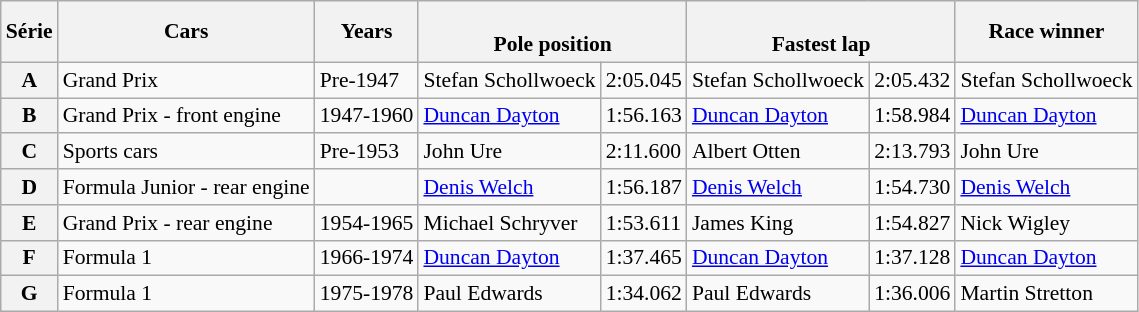<table class="wikitable" style="font-size:90%">
<tr>
<th>Série</th>
<th>Cars</th>
<th>Years</th>
<th colspan=2><br>Pole position</th>
<th colspan=2><br>Fastest lap</th>
<th>Race winner</th>
</tr>
<tr>
<th>A</th>
<td>Grand Prix</td>
<td>Pre-1947</td>
<td align=left> Stefan Schollwoeck</td>
<td>2:05.045</td>
<td align=left> Stefan Schollwoeck</td>
<td>2:05.432</td>
<td align=left> Stefan Schollwoeck</td>
</tr>
<tr>
<th>B</th>
<td>Grand Prix - front engine</td>
<td>1947-1960</td>
<td align=left> <a href='#'>Duncan Dayton</a></td>
<td>1:56.163</td>
<td align=left> <a href='#'>Duncan Dayton</a></td>
<td>1:58.984</td>
<td align=left> <a href='#'>Duncan Dayton</a></td>
</tr>
<tr>
<th>C</th>
<td>Sports cars</td>
<td>Pre-1953</td>
<td align=left> John Ure</td>
<td>2:11.600</td>
<td align=left> Albert Otten</td>
<td>2:13.793</td>
<td align=left> John Ure</td>
</tr>
<tr>
<th>D</th>
<td>Formula Junior - rear engine</td>
<td></td>
<td align=left> <a href='#'>Denis Welch</a></td>
<td>1:56.187</td>
<td align=left> <a href='#'>Denis Welch</a></td>
<td>1:54.730</td>
<td align=left> <a href='#'>Denis Welch</a></td>
</tr>
<tr>
<th>E</th>
<td>Grand Prix - rear engine</td>
<td>1954-1965</td>
<td align=left> Michael Schryver</td>
<td>1:53.611</td>
<td align=left> James King</td>
<td>1:54.827</td>
<td align=left> Nick Wigley</td>
</tr>
<tr>
<th>F</th>
<td>Formula 1</td>
<td>1966-1974</td>
<td align=left> <a href='#'>Duncan Dayton</a></td>
<td>1:37.465</td>
<td align=left> <a href='#'>Duncan Dayton</a></td>
<td>1:37.128</td>
<td align=left> <a href='#'>Duncan Dayton</a></td>
</tr>
<tr>
<th>G</th>
<td>Formula 1</td>
<td>1975-1978</td>
<td align=left> Paul Edwards</td>
<td>1:34.062</td>
<td align=left> Paul Edwards</td>
<td>1:36.006</td>
<td align=left> Martin Stretton</td>
</tr>
</table>
